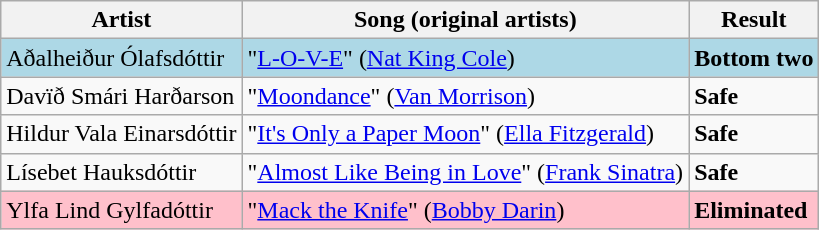<table class=wikitable>
<tr>
<th>Artist</th>
<th>Song (original artists)</th>
<th>Result</th>
</tr>
<tr style="background:lightblue;">
<td>Aðalheiður Ólafsdóttir</td>
<td>"<a href='#'>L-O-V-E</a>" (<a href='#'>Nat King Cole</a>)</td>
<td><strong>Bottom two</strong></td>
</tr>
<tr>
<td>Davïð Smári Harðarson</td>
<td>"<a href='#'>Moondance</a>" (<a href='#'>Van Morrison</a>)</td>
<td><strong>Safe</strong></td>
</tr>
<tr>
<td>Hildur Vala Einarsdóttir</td>
<td>"<a href='#'>It's Only a Paper Moon</a>" (<a href='#'>Ella Fitzgerald</a>)</td>
<td><strong>Safe</strong></td>
</tr>
<tr>
<td>Lísebet Hauksdóttir</td>
<td>"<a href='#'>Almost Like Being in Love</a>" (<a href='#'>Frank Sinatra</a>)</td>
<td><strong>Safe</strong></td>
</tr>
<tr style="background:pink;">
<td>Ylfa Lind Gylfadóttir</td>
<td>"<a href='#'>Mack the Knife</a>" (<a href='#'>Bobby Darin</a>)</td>
<td><strong>Eliminated</strong></td>
</tr>
</table>
